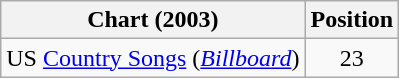<table class="wikitable sortable">
<tr>
<th scope="col">Chart (2003)</th>
<th scope="col">Position</th>
</tr>
<tr>
<td>US <a href='#'>Country Songs</a> (<em><a href='#'>Billboard</a></em>)</td>
<td align="center">23</td>
</tr>
</table>
